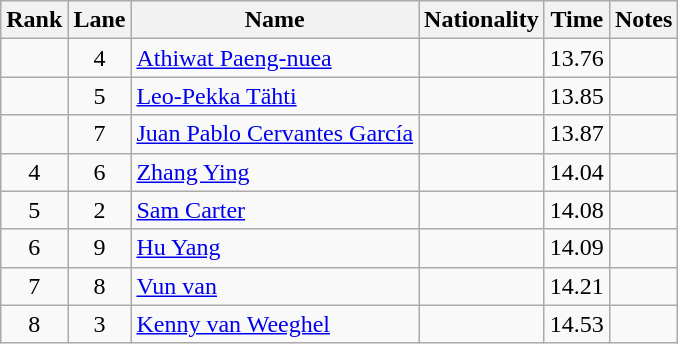<table class="wikitable sortable" style="text-align:center">
<tr>
<th>Rank</th>
<th>Lane</th>
<th>Name</th>
<th>Nationality</th>
<th>Time</th>
<th>Notes</th>
</tr>
<tr>
<td></td>
<td>4</td>
<td align="left"><a href='#'>Athiwat Paeng-nuea</a></td>
<td align="left"></td>
<td>13.76</td>
<td></td>
</tr>
<tr>
<td></td>
<td>5</td>
<td align="left"><a href='#'>Leo-Pekka Tähti</a></td>
<td align="left"></td>
<td>13.85</td>
<td></td>
</tr>
<tr>
<td></td>
<td>7</td>
<td align="left"><a href='#'>Juan Pablo Cervantes García</a></td>
<td align="left"></td>
<td>13.87</td>
<td></td>
</tr>
<tr>
<td>4</td>
<td>6</td>
<td align="left"><a href='#'>Zhang Ying</a></td>
<td align="left"></td>
<td>14.04</td>
<td></td>
</tr>
<tr>
<td>5</td>
<td>2</td>
<td align="left"><a href='#'>Sam Carter</a></td>
<td align="left"></td>
<td>14.08</td>
<td></td>
</tr>
<tr>
<td>6</td>
<td>9</td>
<td align="left"><a href='#'>Hu Yang</a></td>
<td align="left"></td>
<td>14.09</td>
<td></td>
</tr>
<tr>
<td>7</td>
<td>8</td>
<td align="left"><a href='#'>Vun van</a></td>
<td align="left"></td>
<td>14.21</td>
<td></td>
</tr>
<tr>
<td>8</td>
<td>3</td>
<td align="left"><a href='#'>Kenny van Weeghel</a></td>
<td align="left"></td>
<td>14.53</td>
<td></td>
</tr>
</table>
